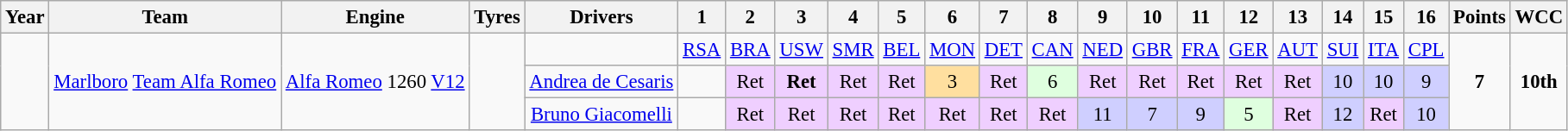<table class="wikitable" style="text-align:center; font-size:95%">
<tr>
<th>Year</th>
<th>Team</th>
<th>Engine</th>
<th>Tyres</th>
<th>Drivers</th>
<th>1</th>
<th>2</th>
<th>3</th>
<th>4</th>
<th>5</th>
<th>6</th>
<th>7</th>
<th>8</th>
<th>9</th>
<th>10</th>
<th>11</th>
<th>12</th>
<th>13</th>
<th>14</th>
<th>15</th>
<th>16</th>
<th>Points</th>
<th>WCC</th>
</tr>
<tr>
<td rowspan="3"></td>
<td rowspan="3"><a href='#'>Marlboro</a> <a href='#'>Team Alfa Romeo</a></td>
<td rowspan="3"><a href='#'>Alfa Romeo</a> 1260 <a href='#'>V12</a></td>
<td rowspan="3"></td>
<td></td>
<td><a href='#'>RSA</a></td>
<td><a href='#'>BRA</a></td>
<td><a href='#'>USW</a></td>
<td><a href='#'>SMR</a></td>
<td><a href='#'>BEL</a></td>
<td><a href='#'>MON</a></td>
<td><a href='#'>DET</a></td>
<td><a href='#'>CAN</a></td>
<td><a href='#'>NED</a></td>
<td><a href='#'>GBR</a></td>
<td><a href='#'>FRA</a></td>
<td><a href='#'>GER</a></td>
<td><a href='#'>AUT</a></td>
<td><a href='#'>SUI</a></td>
<td><a href='#'>ITA</a></td>
<td><a href='#'>CPL</a></td>
<td rowspan="3"><strong>7</strong></td>
<td rowspan="3"><strong>10th</strong></td>
</tr>
<tr>
<td><a href='#'>Andrea de Cesaris</a></td>
<td></td>
<td style="background:#efcfff;">Ret</td>
<td style="background:#efcfff;"><strong>Ret</strong></td>
<td style="background:#efcfff;">Ret</td>
<td style="background:#efcfff;">Ret</td>
<td style="background:#ffdf9f;">3</td>
<td style="background:#efcfff;">Ret</td>
<td style="background:#dfffdf;">6</td>
<td style="background:#efcfff;">Ret</td>
<td style="background:#efcfff;">Ret</td>
<td style="background:#efcfff;">Ret</td>
<td style="background:#efcfff;">Ret</td>
<td style="background:#efcfff;">Ret</td>
<td style="background:#cfcfff;">10</td>
<td style="background:#cfcfff;">10</td>
<td style="background:#cfcfff;">9</td>
</tr>
<tr>
<td><a href='#'>Bruno Giacomelli</a></td>
<td></td>
<td style="background:#efcfff;">Ret</td>
<td style="background:#efcfff;">Ret</td>
<td style="background:#efcfff;">Ret</td>
<td style="background:#efcfff;">Ret</td>
<td style="background:#efcfff;">Ret</td>
<td style="background:#efcfff;">Ret</td>
<td style="background:#efcfff;">Ret</td>
<td style="background:#cfcfff;">11</td>
<td style="background:#cfcfff;">7</td>
<td style="background:#cfcfff;">9</td>
<td style="background:#dfffdf;">5</td>
<td style="background:#efcfff;">Ret</td>
<td style="background:#cfcfff;">12</td>
<td style="background:#efcfff;">Ret</td>
<td style="background:#cfcfff;">10</td>
</tr>
</table>
